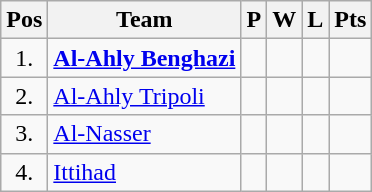<table class="wikitable sortable" style="text-align: center;">
<tr>
<th>Pos</th>
<th>Team</th>
<th>P</th>
<th>W</th>
<th>L</th>
<th>Pts</th>
</tr>
<tr>
<td>1.</td>
<td style="text-align:left;"><strong><a href='#'>Al-Ahly Benghazi</a></strong></td>
<td></td>
<td></td>
<td></td>
<td></td>
</tr>
<tr>
<td>2.</td>
<td style="text-align:left;"><a href='#'>Al-Ahly Tripoli</a></td>
<td></td>
<td></td>
<td></td>
<td></td>
</tr>
<tr>
<td>3.</td>
<td style="text-align:left;"><a href='#'>Al-Nasser</a></td>
<td></td>
<td></td>
<td></td>
<td></td>
</tr>
<tr>
<td>4.</td>
<td style="text-align:left;"><a href='#'>Ittihad</a></td>
<td></td>
<td></td>
<td></td>
<td></td>
</tr>
</table>
